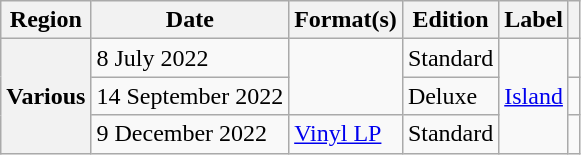<table class="wikitable plainrowheaders">
<tr>
<th scope="col">Region</th>
<th scope="col">Date</th>
<th scope="col">Format(s)</th>
<th scope="col">Edition</th>
<th scope="col">Label</th>
<th scope="col"></th>
</tr>
<tr>
<th scope="row" rowspan="3">Various</th>
<td>8 July 2022</td>
<td rowspan="2"></td>
<td>Standard</td>
<td rowspan="3"><a href='#'>Island</a></td>
<td style="text-align:center;"></td>
</tr>
<tr>
<td>14 September 2022</td>
<td>Deluxe</td>
<td style="text-align:center;"></td>
</tr>
<tr>
<td>9 December 2022</td>
<td><a href='#'>Vinyl LP</a></td>
<td>Standard</td>
<td style="text-align:center;"></td>
</tr>
</table>
